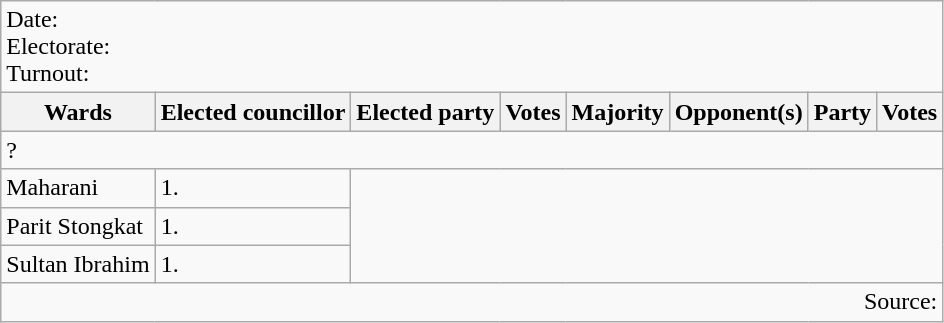<table class=wikitable>
<tr>
<td colspan=8>Date: <br>Electorate: <br>Turnout:</td>
</tr>
<tr>
<th>Wards</th>
<th>Elected councillor</th>
<th>Elected party</th>
<th>Votes</th>
<th>Majority</th>
<th>Opponent(s)</th>
<th>Party</th>
<th>Votes</th>
</tr>
<tr>
<td colspan=8>? </td>
</tr>
<tr>
<td>Maharani</td>
<td>1.</td>
</tr>
<tr>
<td>Parit Stongkat</td>
<td>1.</td>
</tr>
<tr>
<td>Sultan Ibrahim</td>
<td>1.</td>
</tr>
<tr>
<td colspan=8 align=right>Source:</td>
</tr>
</table>
